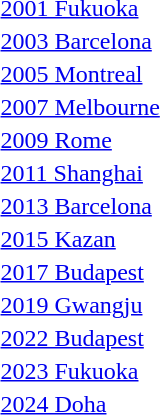<table>
<tr>
<td><a href='#'>2001 Fukuoka</a></td>
<td></td>
<td></td>
<td></td>
</tr>
<tr>
<td><a href='#'>2003 Barcelona</a></td>
<td></td>
<td></td>
<td></td>
</tr>
<tr>
<td><a href='#'>2005 Montreal</a></td>
<td></td>
<td></td>
<td></td>
</tr>
<tr>
<td><a href='#'>2007 Melbourne</a></td>
<td></td>
<td></td>
<td></td>
</tr>
<tr>
<td><a href='#'>2009 Rome</a></td>
<td></td>
<td></td>
<td></td>
</tr>
<tr>
<td><a href='#'>2011 Shanghai</a></td>
<td></td>
<td></td>
<td></td>
</tr>
<tr>
<td><a href='#'>2013 Barcelona</a></td>
<td></td>
<td></td>
<td></td>
</tr>
<tr>
<td><a href='#'>2015 Kazan</a></td>
<td></td>
<td></td>
<td></td>
</tr>
<tr>
<td><a href='#'>2017 Budapest</a></td>
<td></td>
<td></td>
<td></td>
</tr>
<tr>
<td><a href='#'>2019 Gwangju</a></td>
<td></td>
<td></td>
<td></td>
</tr>
<tr>
<td><a href='#'>2022 Budapest</a></td>
<td></td>
<td></td>
<td></td>
</tr>
<tr>
<td><a href='#'>2023 Fukuoka</a></td>
<td></td>
<td></td>
<td></td>
</tr>
<tr>
<td><a href='#'>2024 Doha</a></td>
<td></td>
<td></td>
<td></td>
</tr>
</table>
